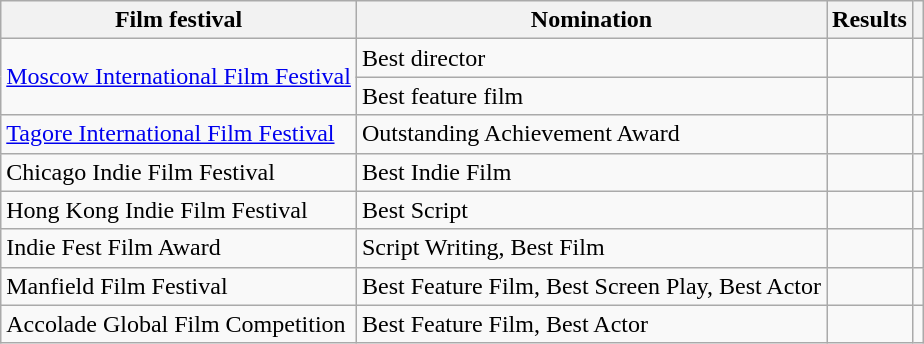<table class="wikitable sortable">
<tr>
<th>Film festival</th>
<th>Nomination</th>
<th>Results</th>
<th></th>
</tr>
<tr>
<td rowspan="2"><a href='#'>Moscow International Film Festival</a></td>
<td>Best director</td>
<td></td>
<td></td>
</tr>
<tr>
<td>Best feature film</td>
<td></td>
<td></td>
</tr>
<tr>
<td><a href='#'>Tagore International Film Festival</a></td>
<td>Outstanding Achievement Award</td>
<td></td>
<td></td>
</tr>
<tr>
<td>Chicago Indie Film Festival</td>
<td>Best Indie Film</td>
<td></td>
<td></td>
</tr>
<tr>
<td>Hong Kong Indie Film Festival</td>
<td>Best Script</td>
<td></td>
<td></td>
</tr>
<tr>
<td>Indie Fest Film Award</td>
<td>Script Writing, Best Film</td>
<td></td>
<td></td>
</tr>
<tr>
<td>Manfield Film Festival</td>
<td>Best Feature Film, Best Screen Play, Best Actor</td>
<td></td>
<td></td>
</tr>
<tr>
<td>Accolade Global Film Competition</td>
<td>Best Feature Film, Best Actor</td>
<td></td>
<td></td>
</tr>
</table>
